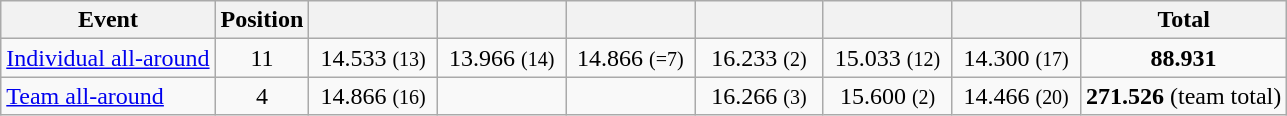<table class="wikitable" style="text-align:center;">
<tr>
<th>Event</th>
<th>Position</th>
<th style="width:10%;"></th>
<th style="width:10%;"></th>
<th style="width:10%;"></th>
<th style="width:10%;"></th>
<th style="width:10%;"></th>
<th style="width:10%;"></th>
<th>Total</th>
</tr>
<tr>
<td align=left><a href='#'>Individual all-around</a></td>
<td>11</td>
<td>14.533 <small>(13)</small></td>
<td>13.966 <small>(14)</small></td>
<td>14.866 <small>(=7)</small></td>
<td>16.233 <small>(2)</small></td>
<td>15.033 <small>(12)</small></td>
<td>14.300 <small>(17)</small></td>
<td><strong>88.931</strong></td>
</tr>
<tr>
<td align=left><a href='#'>Team all-around</a></td>
<td>4</td>
<td>14.866 <small>(16)</small></td>
<td></td>
<td></td>
<td>16.266 <small>(3)</small></td>
<td>15.600 <small>(2)</small></td>
<td>14.466 <small>(20)</small></td>
<td><strong>271.526</strong> (team total)</td>
</tr>
</table>
